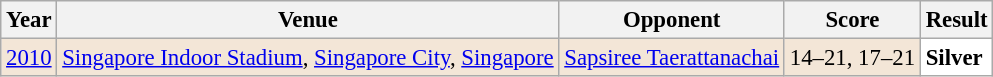<table class="sortable wikitable" style="font-size: 95%;">
<tr>
<th>Year</th>
<th>Venue</th>
<th>Opponent</th>
<th>Score</th>
<th>Result</th>
</tr>
<tr style="background:#F3E6D7">
<td align="center"><a href='#'>2010</a></td>
<td align="left"><a href='#'>Singapore Indoor Stadium</a>, <a href='#'>Singapore City</a>, <a href='#'>Singapore</a></td>
<td align="left"> <a href='#'>Sapsiree Taerattanachai</a></td>
<td align="left">14–21, 17–21</td>
<td style="text-align:left; background:white"> <strong>Silver</strong></td>
</tr>
</table>
